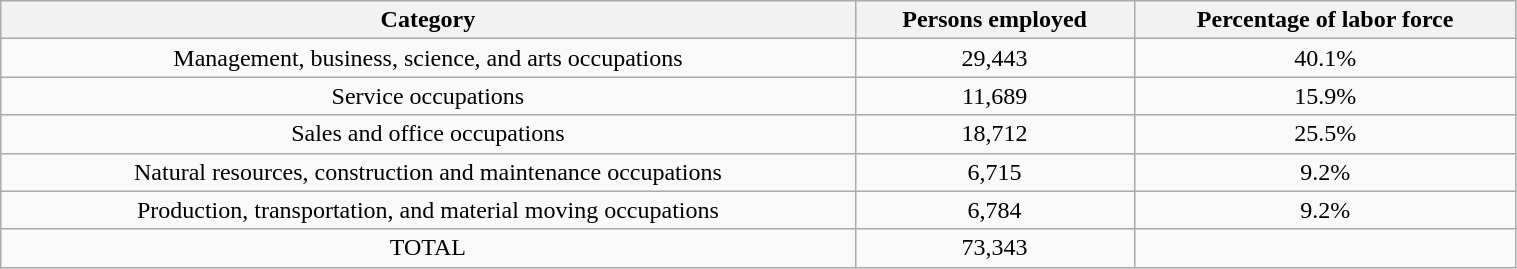<table class="wikitable" style="text-align:center; width:80%;">
<tr>
<th>Category</th>
<th>Persons employed</th>
<th>Percentage of labor force</th>
</tr>
<tr>
<td>Management, business, science, and arts occupations</td>
<td>29,443</td>
<td>40.1%</td>
</tr>
<tr>
<td>Service occupations</td>
<td>11,689</td>
<td>15.9%</td>
</tr>
<tr>
<td>Sales and office occupations</td>
<td>18,712</td>
<td>25.5%</td>
</tr>
<tr>
<td>Natural resources, construction and maintenance occupations</td>
<td>6,715</td>
<td>9.2%</td>
</tr>
<tr>
<td>Production, transportation, and material moving occupations</td>
<td>6,784</td>
<td>9.2%</td>
</tr>
<tr>
<td>TOTAL</td>
<td>73,343</td>
<td></td>
</tr>
</table>
